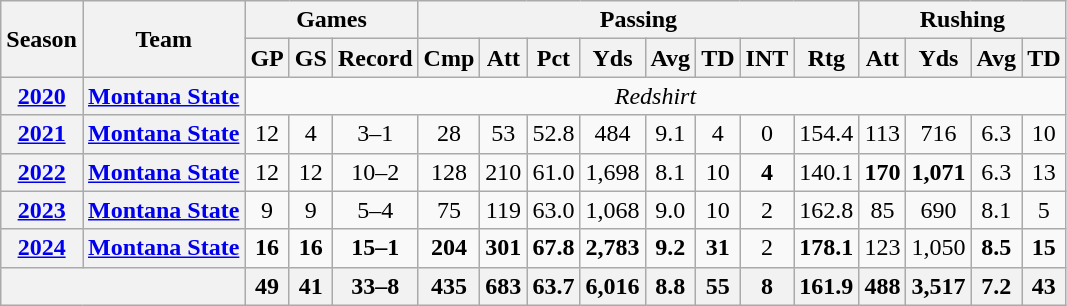<table class="wikitable" style="text-align:center;">
<tr>
<th rowspan="2">Season</th>
<th rowspan="2">Team</th>
<th colspan="3">Games</th>
<th colspan="8">Passing</th>
<th colspan="4">Rushing</th>
</tr>
<tr>
<th>GP</th>
<th>GS</th>
<th>Record</th>
<th>Cmp</th>
<th>Att</th>
<th>Pct</th>
<th>Yds</th>
<th>Avg</th>
<th>TD</th>
<th>INT</th>
<th>Rtg</th>
<th>Att</th>
<th>Yds</th>
<th>Avg</th>
<th>TD</th>
</tr>
<tr>
<th><a href='#'>2020</a></th>
<th><a href='#'>Montana State</a></th>
<td colspan="15"><em>Redshirt </em></td>
</tr>
<tr>
<th><a href='#'>2021</a></th>
<th><a href='#'>Montana State</a></th>
<td>12</td>
<td>4</td>
<td>3–1</td>
<td>28</td>
<td>53</td>
<td>52.8</td>
<td>484</td>
<td>9.1</td>
<td>4</td>
<td>0</td>
<td>154.4</td>
<td>113</td>
<td>716</td>
<td>6.3</td>
<td>10</td>
</tr>
<tr>
<th><a href='#'>2022</a></th>
<th><a href='#'>Montana State</a></th>
<td>12</td>
<td>12</td>
<td>10–2</td>
<td>128</td>
<td>210</td>
<td>61.0</td>
<td>1,698</td>
<td>8.1</td>
<td>10</td>
<td><strong>4</strong></td>
<td>140.1</td>
<td><strong>170</strong></td>
<td><strong>1,071</strong></td>
<td>6.3</td>
<td>13</td>
</tr>
<tr>
<th><a href='#'>2023</a></th>
<th><a href='#'>Montana State</a></th>
<td>9</td>
<td>9</td>
<td>5–4</td>
<td>75</td>
<td>119</td>
<td>63.0</td>
<td>1,068</td>
<td>9.0</td>
<td>10</td>
<td>2</td>
<td>162.8</td>
<td>85</td>
<td>690</td>
<td>8.1</td>
<td>5</td>
</tr>
<tr>
<th><a href='#'>2024</a></th>
<th><a href='#'>Montana State</a></th>
<td><strong>16</strong></td>
<td><strong>16</strong></td>
<td><strong>15–1</strong></td>
<td><strong>204</strong></td>
<td><strong>301</strong></td>
<td><strong>67.8</strong></td>
<td><strong>2,783</strong></td>
<td><strong>9.2</strong></td>
<td><strong>31</strong></td>
<td>2</td>
<td><strong>178.1</strong></td>
<td>123</td>
<td>1,050</td>
<td><strong>8.5</strong></td>
<td><strong>15</strong></td>
</tr>
<tr>
<th colspan="2"></th>
<th>49</th>
<th>41</th>
<th>33–8</th>
<th>435</th>
<th>683</th>
<th>63.7</th>
<th>6,016</th>
<th>8.8</th>
<th>55</th>
<th>8</th>
<th>161.9</th>
<th>488</th>
<th>3,517</th>
<th>7.2</th>
<th>43</th>
</tr>
</table>
